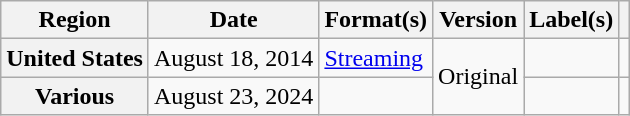<table class="wikitable plainrowheaders">
<tr>
<th scope="col">Region</th>
<th scope="col">Date</th>
<th scope="col">Format(s)</th>
<th scope="col">Version</th>
<th scope="col">Label(s)</th>
<th scope="col"></th>
</tr>
<tr>
<th scope="row">United States</th>
<td>August 18, 2014</td>
<td><a href='#'>Streaming</a></td>
<td rowspan="2">Original</td>
<td></td>
<td align="center"></td>
</tr>
<tr>
<th scope="row">Various</th>
<td>August 23, 2024</td>
<td></td>
<td></td>
<td align="center"></td>
</tr>
</table>
